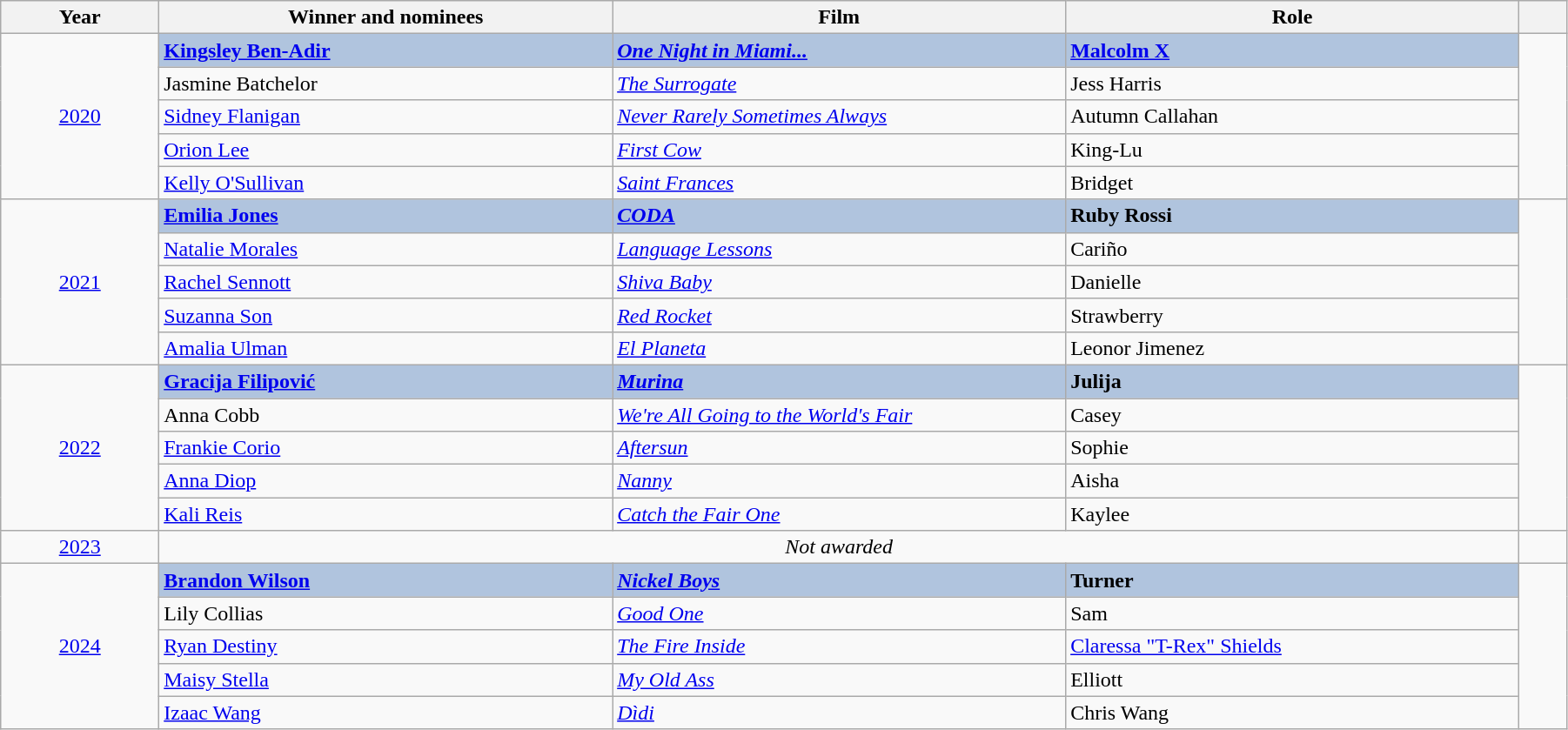<table class="wikitable" width="95%" cellpadding="5">
<tr>
<th width="100"><strong>Year</strong></th>
<th width="300"><strong>Winner and nominees</strong></th>
<th width="300"><strong>Film</strong></th>
<th width="300"><strong>Role</strong></th>
<th width="25"><strong></strong></th>
</tr>
<tr>
<td rowspan="5" style="text-align:center;"><a href='#'>2020</a></td>
<td style="background:#B0C4DE;"><strong><a href='#'>Kingsley Ben-Adir</a></strong></td>
<td style="background:#B0C4DE;"><strong><em><a href='#'>One Night in Miami...</a></em></strong></td>
<td style="background:#B0C4DE;"><strong><a href='#'>Malcolm X</a></strong></td>
<td rowspan="5" style="text-align:center;"></td>
</tr>
<tr>
<td>Jasmine Batchelor</td>
<td><em><a href='#'>The Surrogate</a></em></td>
<td>Jess Harris</td>
</tr>
<tr>
<td><a href='#'>Sidney Flanigan</a></td>
<td><em><a href='#'>Never Rarely Sometimes Always</a></em></td>
<td>Autumn Callahan</td>
</tr>
<tr>
<td><a href='#'>Orion Lee</a></td>
<td><em><a href='#'>First Cow</a></em></td>
<td>King-Lu</td>
</tr>
<tr>
<td><a href='#'>Kelly O'Sullivan</a></td>
<td><em><a href='#'>Saint Frances</a></em></td>
<td>Bridget</td>
</tr>
<tr>
<td rowspan="5" style="text-align:center;"><a href='#'>2021</a></td>
<td style="background:#B0C4DE;"><strong><a href='#'>Emilia Jones</a></strong></td>
<td style="background:#B0C4DE;"><strong><em><a href='#'>CODA</a></em></strong></td>
<td style="background:#B0C4DE;"><strong>Ruby Rossi</strong></td>
<td rowspan="5" style="text-align:center;"> <br> </td>
</tr>
<tr>
<td><a href='#'>Natalie Morales</a></td>
<td><em><a href='#'>Language Lessons</a></em></td>
<td>Cariño</td>
</tr>
<tr>
<td><a href='#'>Rachel Sennott</a></td>
<td><em><a href='#'>Shiva Baby</a></em></td>
<td>Danielle</td>
</tr>
<tr>
<td><a href='#'>Suzanna Son</a></td>
<td><em><a href='#'>Red Rocket</a></em></td>
<td>Strawberry</td>
</tr>
<tr>
<td><a href='#'>Amalia Ulman</a></td>
<td><em><a href='#'>El Planeta</a></em></td>
<td>Leonor Jimenez</td>
</tr>
<tr>
<td rowspan="5" style="text-align:center;"><a href='#'>2022</a></td>
<td style="background:#B0C4DE;"><strong><a href='#'>Gracija Filipović</a></strong></td>
<td style="background:#B0C4DE;"><strong><em><a href='#'>Murina</a></em></strong></td>
<td style="background:#B0C4DE;"><strong>Julija</strong></td>
<td rowspan="5" style="text-align:center;"></td>
</tr>
<tr>
<td>Anna Cobb</td>
<td><em><a href='#'>We're All Going to the World's Fair</a></em></td>
<td>Casey</td>
</tr>
<tr>
<td><a href='#'>Frankie Corio</a></td>
<td><em><a href='#'>Aftersun</a></em></td>
<td>Sophie</td>
</tr>
<tr>
<td><a href='#'>Anna Diop</a></td>
<td><em><a href='#'>Nanny</a></em></td>
<td>Aisha</td>
</tr>
<tr>
<td><a href='#'>Kali Reis</a></td>
<td><em><a href='#'>Catch the Fair One</a></em></td>
<td>Kaylee</td>
</tr>
<tr>
<td style="text-align:center;"><a href='#'>2023</a></td>
<td colspan="3" style="text-align:center;"><em>Not awarded</em></td>
<td style="text-align:center;"></td>
</tr>
<tr>
<td rowspan="5" style="text-align:center;"><a href='#'>2024</a></td>
<td style="background:#B0C4DE;"><strong><a href='#'>Brandon Wilson</a></strong></td>
<td style="background:#B0C4DE;"><strong><em><a href='#'>Nickel Boys</a></em></strong></td>
<td style="background:#B0C4DE;"><strong>Turner</strong></td>
<td rowspan="5" style="text-align:center;"></td>
</tr>
<tr>
<td>Lily Collias</td>
<td><em><a href='#'>Good One</a></em></td>
<td>Sam</td>
</tr>
<tr>
<td><a href='#'>Ryan Destiny</a></td>
<td><em><a href='#'>The Fire Inside</a></em></td>
<td><a href='#'>Claressa "T-Rex" Shields</a></td>
</tr>
<tr>
<td><a href='#'>Maisy Stella</a></td>
<td><em><a href='#'>My Old Ass</a></em></td>
<td>Elliott</td>
</tr>
<tr>
<td><a href='#'>Izaac Wang</a></td>
<td><em><a href='#'>Dìdi</a></em></td>
<td>Chris Wang</td>
</tr>
</table>
